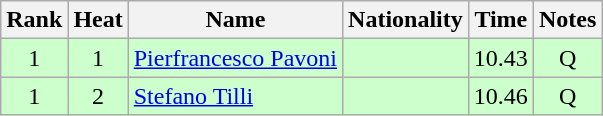<table class="wikitable sortable" style="text-align:center">
<tr>
<th>Rank</th>
<th>Heat</th>
<th>Name</th>
<th>Nationality</th>
<th>Time</th>
<th>Notes</th>
</tr>
<tr bgcolor=ccffcc>
<td>1</td>
<td>1</td>
<td align=left><a href='#'>Pierfrancesco Pavoni</a></td>
<td align=left></td>
<td>10.43</td>
<td>Q</td>
</tr>
<tr bgcolor=ccffcc>
<td>1</td>
<td>2</td>
<td align=left><a href='#'>Stefano Tilli</a></td>
<td align=left></td>
<td>10.46</td>
<td>Q</td>
</tr>
</table>
